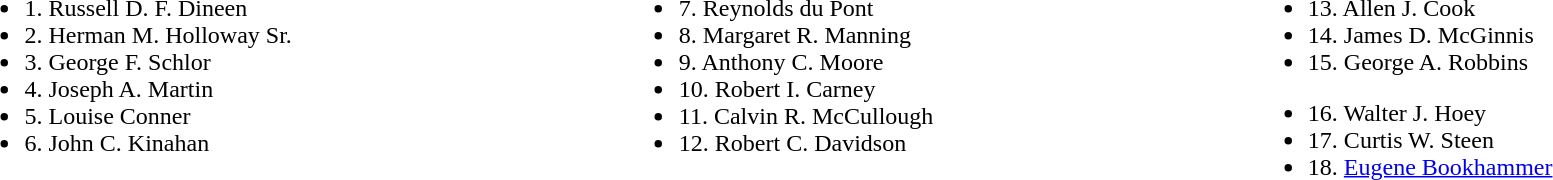<table width=100%>
<tr valign=top>
<td><br><ul><li>1. Russell D. F. Dineen</li><li>2. Herman M. Holloway Sr.</li><li>3. George F. Schlor</li><li>4. Joseph A. Martin</li><li>5. Louise Conner</li><li>6. John C. Kinahan</li></ul></td>
<td><br><ul><li>7. Reynolds du Pont</li><li>8. Margaret R. Manning</li><li>9. Anthony C. Moore</li><li>10. Robert I. Carney</li><li>11. Calvin R. McCullough</li><li>12. Robert C. Davidson</li></ul></td>
<td><br><ul><li>13. Allen J. Cook</li><li>14. James D. McGinnis</li><li>15. George A. Robbins</li></ul><ul><li>16. Walter J. Hoey</li><li>17. Curtis W. Steen</li><li>18. <a href='#'>Eugene Bookhammer</a></li></ul></td>
</tr>
</table>
